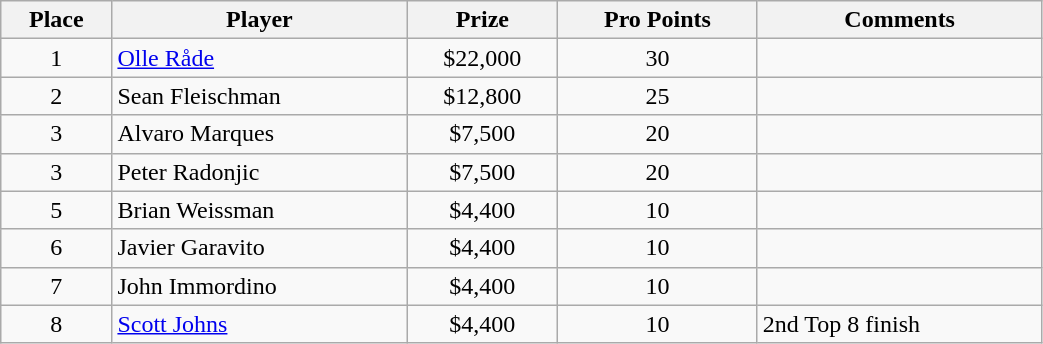<table class="wikitable" width=55%>
<tr>
<th>Place</th>
<th>Player</th>
<th>Prize</th>
<th>Pro Points</th>
<th>Comments</th>
</tr>
<tr>
<td align=center>1</td>
<td> <a href='#'>Olle Råde</a></td>
<td align=center>$22,000</td>
<td align=center>30</td>
<td></td>
</tr>
<tr>
<td align=center>2</td>
<td> Sean Fleischman</td>
<td align=center>$12,800</td>
<td align=center>25</td>
<td></td>
</tr>
<tr>
<td align=center>3</td>
<td> Alvaro Marques</td>
<td align=center>$7,500</td>
<td align=center>20</td>
<td></td>
</tr>
<tr>
<td align=center>3</td>
<td> Peter Radonjic</td>
<td align=center>$7,500</td>
<td align=center>20</td>
<td></td>
</tr>
<tr>
<td align=center>5</td>
<td> Brian Weissman</td>
<td align=center>$4,400</td>
<td align=center>10</td>
<td></td>
</tr>
<tr>
<td align=center>6</td>
<td> Javier Garavito</td>
<td align=center>$4,400</td>
<td align=center>10</td>
<td></td>
</tr>
<tr>
<td align=center>7</td>
<td> John Immordino</td>
<td align=center>$4,400</td>
<td align=center>10</td>
<td></td>
</tr>
<tr>
<td align=center>8</td>
<td> <a href='#'>Scott Johns</a></td>
<td align=center>$4,400</td>
<td align=center>10</td>
<td>2nd Top 8 finish</td>
</tr>
</table>
